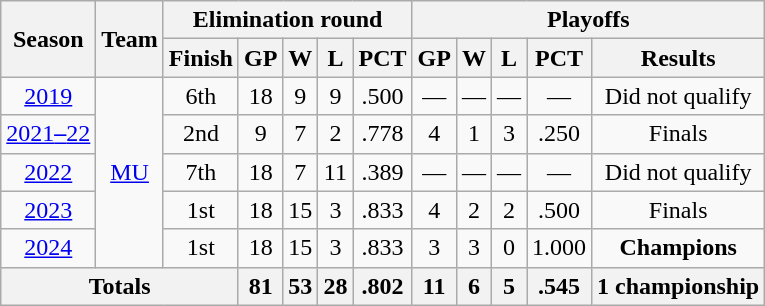<table class="wikitable" style="text-align:center">
<tr>
<th rowspan="2">Season</th>
<th rowspan="2">Team</th>
<th colspan="5">Elimination round</th>
<th colspan="5">Playoffs</th>
</tr>
<tr>
<th>Finish</th>
<th>GP</th>
<th>W</th>
<th>L</th>
<th>PCT</th>
<th>GP</th>
<th>W</th>
<th>L</th>
<th>PCT</th>
<th>Results</th>
</tr>
<tr>
<td><a href='#'>2019</a></td>
<td rowspan="5"><a href='#'>MU</a></td>
<td>6th</td>
<td>18</td>
<td>9</td>
<td>9</td>
<td>.500</td>
<td>—</td>
<td>—</td>
<td>—</td>
<td>—</td>
<td>Did not qualify</td>
</tr>
<tr>
<td><a href='#'>2021<strong>–</strong>22</a></td>
<td>2nd</td>
<td>9</td>
<td>7</td>
<td>2</td>
<td>.778</td>
<td>4</td>
<td>1</td>
<td>3</td>
<td>.250</td>
<td>Finals</td>
</tr>
<tr>
<td><a href='#'>2022</a></td>
<td>7th</td>
<td>18</td>
<td>7</td>
<td>11</td>
<td>.389</td>
<td>—</td>
<td>—</td>
<td>—</td>
<td>—</td>
<td>Did not qualify</td>
</tr>
<tr>
<td><a href='#'>2023</a></td>
<td>1st</td>
<td>18</td>
<td>15</td>
<td>3</td>
<td>.833</td>
<td>4</td>
<td>2</td>
<td>2</td>
<td>.500</td>
<td>Finals</td>
</tr>
<tr>
<td><a href='#'>2024</a></td>
<td>1st</td>
<td>18</td>
<td>15</td>
<td>3</td>
<td>.833</td>
<td>3</td>
<td>3</td>
<td>0</td>
<td>1.000</td>
<td><strong>Champions</strong></td>
</tr>
<tr>
<th colspan="3">Totals</th>
<th>81</th>
<th>53</th>
<th>28</th>
<th>.802</th>
<th>11</th>
<th>6</th>
<th>5</th>
<th>.545</th>
<th>1 championship</th>
</tr>
</table>
